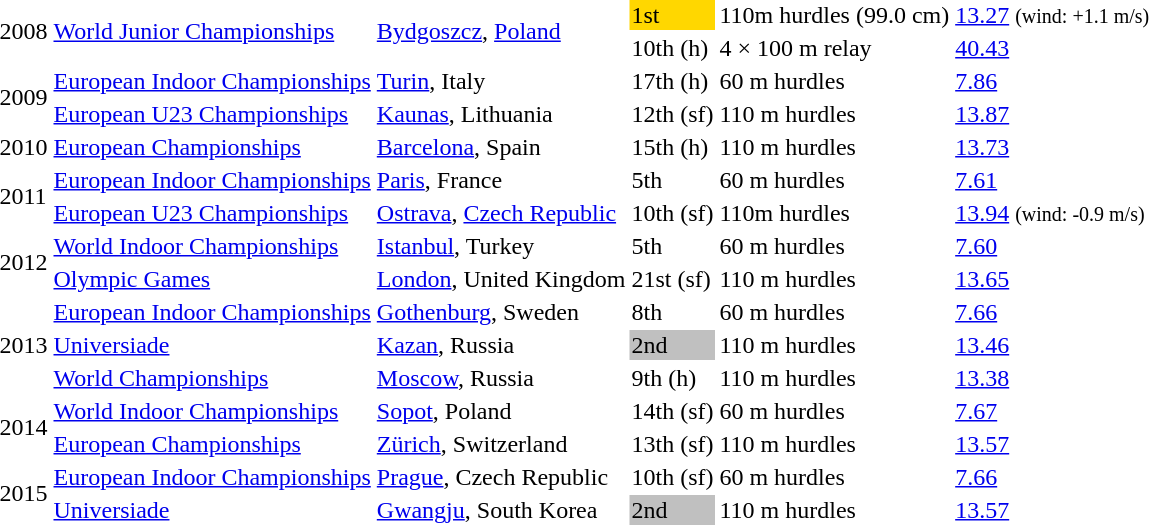<table>
<tr>
<td rowspan=2>2008</td>
<td rowspan=2><a href='#'>World Junior Championships</a></td>
<td rowspan=2><a href='#'>Bydgoszcz</a>, <a href='#'>Poland</a></td>
<td bgcolor=gold>1st</td>
<td>110m hurdles (99.0 cm)</td>
<td><a href='#'>13.27</a> <small>(wind: +1.1 m/s)</small></td>
</tr>
<tr>
<td>10th (h)</td>
<td>4 × 100 m relay</td>
<td><a href='#'>40.43</a></td>
</tr>
<tr>
<td rowspan=2>2009</td>
<td><a href='#'>European Indoor Championships</a></td>
<td><a href='#'>Turin</a>, Italy</td>
<td>17th (h)</td>
<td>60 m hurdles</td>
<td><a href='#'>7.86</a></td>
</tr>
<tr>
<td><a href='#'>European U23 Championships</a></td>
<td><a href='#'>Kaunas</a>, Lithuania</td>
<td>12th (sf)</td>
<td>110 m hurdles</td>
<td><a href='#'>13.87</a></td>
</tr>
<tr>
<td>2010</td>
<td><a href='#'>European Championships</a></td>
<td><a href='#'>Barcelona</a>, Spain</td>
<td>15th (h)</td>
<td>110 m hurdles</td>
<td><a href='#'>13.73</a></td>
</tr>
<tr>
<td rowspan=2>2011</td>
<td><a href='#'>European Indoor Championships</a></td>
<td><a href='#'>Paris</a>, France</td>
<td>5th</td>
<td>60 m hurdles</td>
<td><a href='#'>7.61</a></td>
</tr>
<tr>
<td><a href='#'>European U23 Championships</a></td>
<td><a href='#'>Ostrava</a>, <a href='#'>Czech Republic</a></td>
<td>10th (sf)</td>
<td>110m hurdles</td>
<td><a href='#'>13.94</a> <small>(wind: -0.9 m/s)</small></td>
</tr>
<tr>
<td rowspan=2>2012</td>
<td><a href='#'>World Indoor Championships</a></td>
<td><a href='#'>Istanbul</a>, Turkey</td>
<td>5th</td>
<td>60 m hurdles</td>
<td><a href='#'>7.60</a></td>
</tr>
<tr>
<td><a href='#'>Olympic Games</a></td>
<td><a href='#'>London</a>, United Kingdom</td>
<td>21st (sf)</td>
<td>110 m hurdles</td>
<td><a href='#'>13.65</a></td>
</tr>
<tr>
<td rowspan=3>2013</td>
<td><a href='#'>European Indoor Championships</a></td>
<td><a href='#'>Gothenburg</a>, Sweden</td>
<td>8th</td>
<td>60 m hurdles</td>
<td><a href='#'>7.66</a></td>
</tr>
<tr>
<td><a href='#'>Universiade</a></td>
<td><a href='#'>Kazan</a>, Russia</td>
<td bgcolor=silver>2nd</td>
<td>110 m hurdles</td>
<td><a href='#'>13.46</a></td>
</tr>
<tr>
<td><a href='#'>World Championships</a></td>
<td><a href='#'>Moscow</a>, Russia</td>
<td>9th (h)</td>
<td>110 m hurdles</td>
<td><a href='#'>13.38</a></td>
</tr>
<tr>
<td rowspan=2>2014</td>
<td><a href='#'>World Indoor Championships</a></td>
<td><a href='#'>Sopot</a>, Poland</td>
<td>14th (sf)</td>
<td>60 m hurdles</td>
<td><a href='#'>7.67</a></td>
</tr>
<tr>
<td><a href='#'>European Championships</a></td>
<td><a href='#'>Zürich</a>, Switzerland</td>
<td>13th (sf)</td>
<td>110 m hurdles</td>
<td><a href='#'>13.57</a></td>
</tr>
<tr>
<td rowspan=2>2015</td>
<td><a href='#'>European Indoor Championships</a></td>
<td><a href='#'>Prague</a>, Czech Republic</td>
<td>10th (sf)</td>
<td>60 m hurdles</td>
<td><a href='#'>7.66</a></td>
</tr>
<tr>
<td><a href='#'>Universiade</a></td>
<td><a href='#'>Gwangju</a>, South Korea</td>
<td bgcolor=silver>2nd</td>
<td>110 m hurdles</td>
<td><a href='#'>13.57</a></td>
</tr>
</table>
